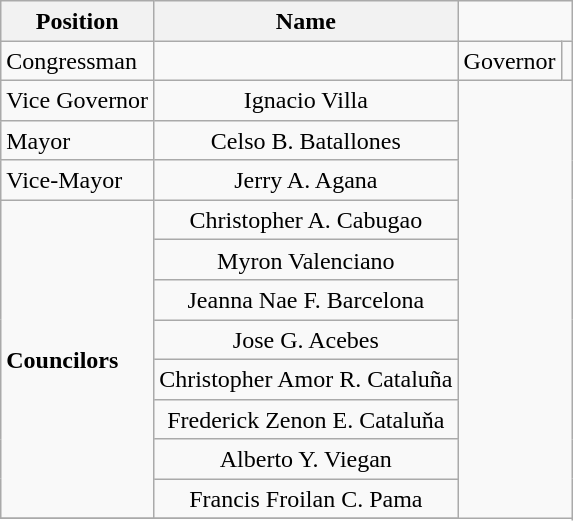<table class="wikitable" style="line-height:1.20em; font-size:100%;">
<tr>
<th>Position</th>
<th>Name</th>
</tr>
<tr>
<td>Congressman</td>
<td style="text-align:center;"></td>
<td>Governor</td>
<td style="text-align:center;"></td>
</tr>
<tr>
<td>Vice Governor</td>
<td style="text-align:center;">Ignacio Villa</td>
</tr>
<tr>
<td>Mayor</td>
<td style="text-align:center;">Celso B. Batallones</td>
</tr>
<tr>
<td>Vice-Mayor</td>
<td style="text-align:center;">Jerry A. Agana</td>
</tr>
<tr>
<td rowspan=8><strong>Councilors</strong></td>
<td style="text-align:center;">Christopher A. Cabugao</td>
</tr>
<tr>
<td style="text-align:center;">Myron Valenciano</td>
</tr>
<tr>
<td style="text-align:center;">Jeanna Nae F. Barcelona</td>
</tr>
<tr>
<td style="text-align:center;">Jose G. Acebes</td>
</tr>
<tr>
<td style="text-align:center;">Christopher Amor R. Cataluña</td>
</tr>
<tr>
<td style="text-align:center;">Frederick Zenon E. Cataluňa</td>
</tr>
<tr>
<td style="text-align:center;">Alberto Y. Viegan</td>
</tr>
<tr>
<td style="text-align:center;">Francis Froilan C. Pama</td>
</tr>
<tr>
</tr>
</table>
